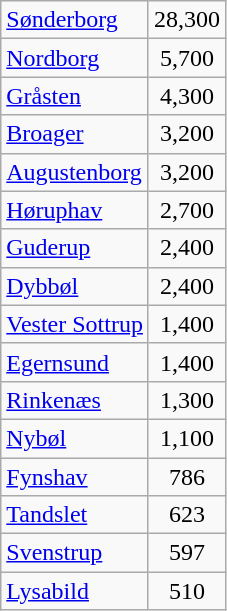<table class="wikitable" style="margin-right:1em">
<tr>
<td><a href='#'>Sønderborg</a></td>
<td align="center">28,300</td>
</tr>
<tr>
<td><a href='#'>Nordborg</a></td>
<td align="center">5,700</td>
</tr>
<tr>
<td><a href='#'>Gråsten</a></td>
<td align="center">4,300</td>
</tr>
<tr>
<td><a href='#'>Broager</a></td>
<td align="center">3,200</td>
</tr>
<tr>
<td><a href='#'>Augustenborg</a></td>
<td align="center">3,200</td>
</tr>
<tr>
<td><a href='#'>Høruphav</a></td>
<td align="center">2,700</td>
</tr>
<tr>
<td><a href='#'>Guderup</a></td>
<td align="center">2,400</td>
</tr>
<tr>
<td><a href='#'>Dybbøl</a></td>
<td align="center">2,400</td>
</tr>
<tr>
<td><a href='#'>Vester Sottrup</a></td>
<td align="center">1,400</td>
</tr>
<tr>
<td><a href='#'>Egernsund</a></td>
<td align="center">1,400</td>
</tr>
<tr>
<td><a href='#'>Rinkenæs</a></td>
<td align="center">1,300</td>
</tr>
<tr>
<td><a href='#'>Nybøl</a></td>
<td align="center">1,100</td>
</tr>
<tr>
<td><a href='#'>Fynshav</a></td>
<td align="center">786</td>
</tr>
<tr>
<td><a href='#'>Tandslet</a></td>
<td align="center">623</td>
</tr>
<tr>
<td><a href='#'>Svenstrup</a></td>
<td align="center">597</td>
</tr>
<tr>
<td><a href='#'>Lysabild</a></td>
<td align="center">510</td>
</tr>
</table>
